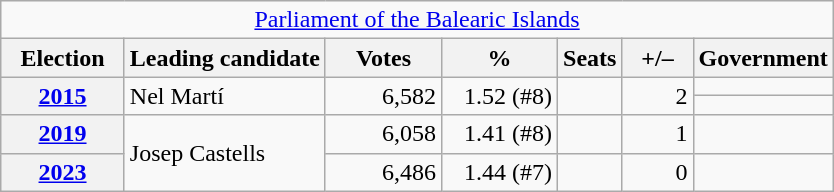<table class="wikitable" style="text-align:right;">
<tr>
<td colspan="8" align="center"><a href='#'>Parliament of the Balearic Islands</a></td>
</tr>
<tr>
<th width="75">Election</th>
<th>Leading candidate</th>
<th width="70">Votes</th>
<th width="70">%</th>
<th>Seats</th>
<th width="40">+/–</th>
<th>Government</th>
</tr>
<tr>
<th rowspan=2><a href='#'>2015</a></th>
<td rowspan=2 align="left">Nel Martí</td>
<td rowspan=2>6,582</td>
<td rowspan=2>1.52 (#8)</td>
<td rowspan=2></td>
<td rowspan=2>2</td>
<td></td>
</tr>
<tr>
<td></td>
</tr>
<tr>
<th><a href='#'>2019</a></th>
<td rowspan="2" align="left">Josep Castells</td>
<td>6,058</td>
<td>1.41 (#8)</td>
<td></td>
<td>1</td>
<td></td>
</tr>
<tr>
<th><a href='#'>2023</a></th>
<td>6,486</td>
<td>1.44 (#7)</td>
<td></td>
<td>0</td>
<td></td>
</tr>
</table>
